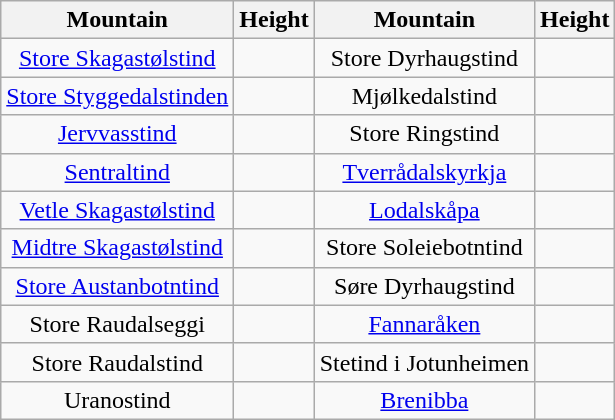<table class="wikitable" style="text-align:center">
<tr>
<th>Mountain</th>
<th>Height</th>
<th>Mountain</th>
<th>Height</th>
</tr>
<tr>
<td><a href='#'>Store Skagastølstind</a></td>
<td></td>
<td>Store Dyrhaugstind</td>
<td></td>
</tr>
<tr>
<td><a href='#'>Store Styggedalstinden</a></td>
<td></td>
<td>Mjølkedalstind</td>
<td></td>
</tr>
<tr>
<td><a href='#'>Jervvasstind</a></td>
<td></td>
<td>Store Ringstind</td>
<td></td>
</tr>
<tr>
<td><a href='#'>Sentraltind</a></td>
<td></td>
<td><a href='#'>Tverrådalskyrkja</a></td>
<td></td>
</tr>
<tr>
<td><a href='#'>Vetle Skagastølstind</a></td>
<td></td>
<td><a href='#'>Lodalskåpa</a></td>
<td></td>
</tr>
<tr>
<td><a href='#'>Midtre Skagastølstind</a></td>
<td></td>
<td>Store Soleiebotntind</td>
<td></td>
</tr>
<tr>
<td><a href='#'>Store Austanbotntind</a></td>
<td></td>
<td>Søre Dyrhaugstind</td>
<td></td>
</tr>
<tr>
<td>Store Raudalseggi</td>
<td></td>
<td><a href='#'>Fannaråken</a></td>
<td></td>
</tr>
<tr>
<td>Store Raudalstind</td>
<td></td>
<td>Stetind i Jotunheimen</td>
<td></td>
</tr>
<tr>
<td>Uranostind</td>
<td></td>
<td><a href='#'>Brenibba</a></td>
<td></td>
</tr>
</table>
